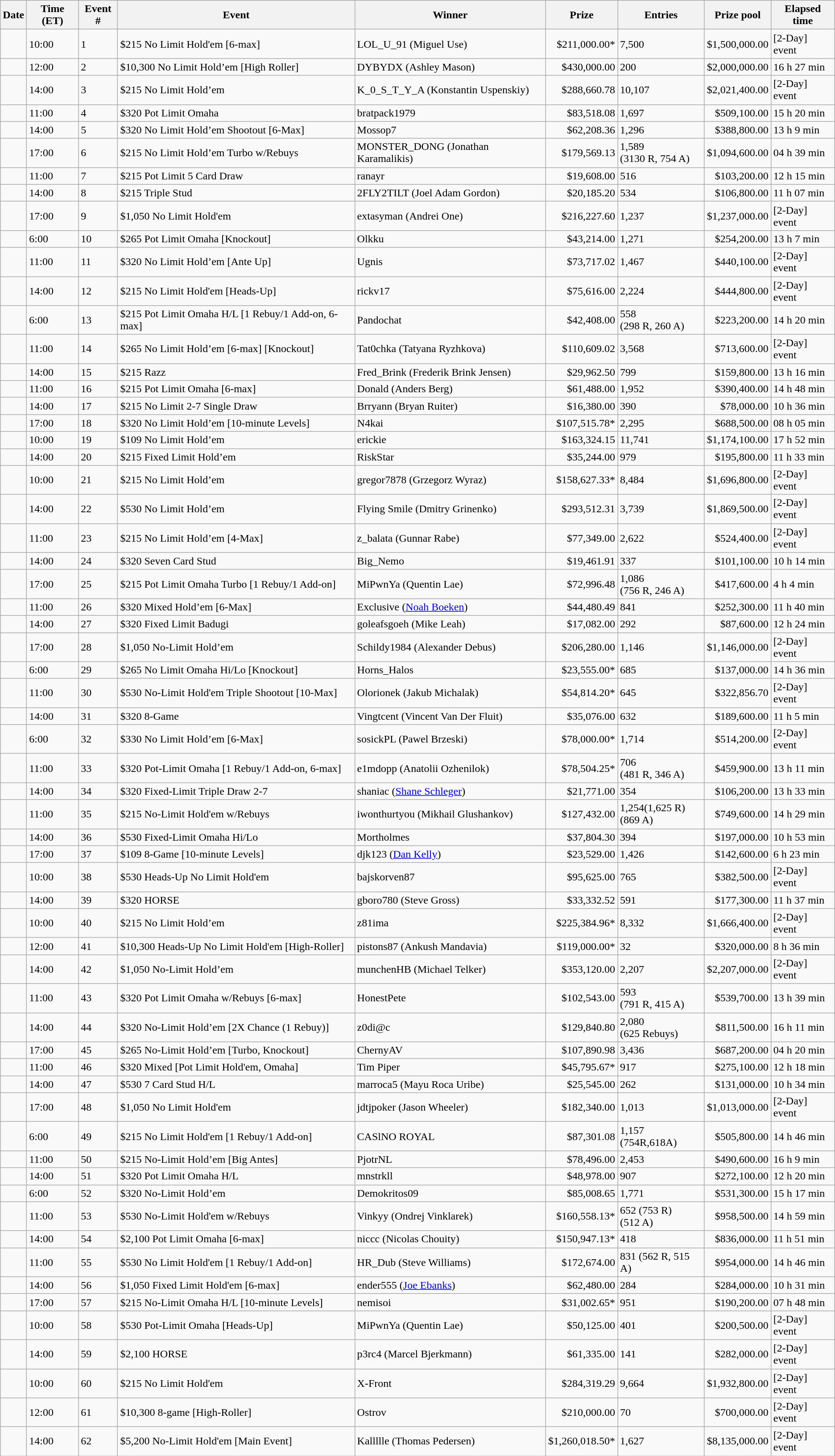<table class="wikitable sortable">
<tr>
<th class="unsortable">Date</th>
<th>Time (ET)</th>
<th>Event #</th>
<th class="unsortable">Event</th>
<th>Winner</th>
<th>Prize</th>
<th>Entries</th>
<th>Prize pool</th>
<th>Elapsed time</th>
</tr>
<tr>
<td></td>
<td>10:00</td>
<td>1</td>
<td>$215 No Limit Hold'em [6-max]</td>
<td> LOL_U_91 (Miguel Use)</td>
<td style="text-align:right">$211,000.00*</td>
<td>7,500</td>
<td style="text-align:right">$1,500,000.00</td>
<td>[2-Day] event</td>
</tr>
<tr>
<td></td>
<td>12:00</td>
<td>2</td>
<td>$10,300 No Limit Hold’em [High Roller]</td>
<td> DYBYDX (Ashley Mason)</td>
<td style="text-align:right">$430,000.00</td>
<td>200</td>
<td style="text-align:right">$2,000,000.00</td>
<td>16 h 27 min</td>
</tr>
<tr>
<td></td>
<td>14:00</td>
<td>3</td>
<td>$215 No Limit Hold’em</td>
<td> K_0_S_T_Y_A (Konstantin Uspenskiy)</td>
<td style="text-align:right">$288,660.78</td>
<td>10,107</td>
<td style="text-align:right">$2,021,400.00</td>
<td>[2-Day] event</td>
</tr>
<tr>
<td></td>
<td>11:00</td>
<td>4</td>
<td>$320 Pot Limit Omaha</td>
<td> bratpack1979</td>
<td style="text-align:right">$83,518.08</td>
<td>1,697</td>
<td style="text-align:right">$509,100.00</td>
<td>15 h 20 min</td>
</tr>
<tr>
<td></td>
<td>14:00</td>
<td>5</td>
<td>$320 No Limit Hold’em Shootout [6-Max]</td>
<td> Mossop7</td>
<td style="text-align:right">$62,208.36</td>
<td>1,296</td>
<td style="text-align:right">$388,800.00</td>
<td>13 h 9 min</td>
</tr>
<tr>
<td></td>
<td>17:00</td>
<td>6</td>
<td>$215 No Limit Hold’em Turbo w/Rebuys</td>
<td> MONSTER_DONG (Jonathan Karamalikis)</td>
<td style="text-align:right">$179,569.13</td>
<td>1,589<br>(3130 R, 754 A)</td>
<td style="text-align:right">$1,094,600.00</td>
<td>04 h 39 min</td>
</tr>
<tr>
<td></td>
<td>11:00</td>
<td>7</td>
<td>$215 Pot Limit 5 Card Draw</td>
<td> ranayr</td>
<td style="text-align:right">$19,608.00</td>
<td>516</td>
<td style="text-align:right">$103,200.00</td>
<td>12 h 15 min</td>
</tr>
<tr>
<td></td>
<td>14:00</td>
<td>8</td>
<td>$215  Triple Stud</td>
<td> 2FLY2TILT (Joel Adam Gordon)</td>
<td style="text-align:right">$20,185.20</td>
<td>534</td>
<td style="text-align:right">$106,800.00</td>
<td>11 h 07 min</td>
</tr>
<tr>
<td></td>
<td>17:00</td>
<td>9</td>
<td>$1,050 No Limit Hold'em</td>
<td> extasyman (Andrei One)</td>
<td style="text-align:right">$216,227.60</td>
<td>1,237</td>
<td style="text-align:right">$1,237,000.00</td>
<td>[2-Day] event</td>
</tr>
<tr>
<td> </td>
<td>6:00</td>
<td>10</td>
<td>$265 Pot Limit Omaha [Knockout]</td>
<td> Olkku</td>
<td style="text-align:right">$43,214.00</td>
<td>1,271</td>
<td style="text-align:right">$254,200.00</td>
<td>13 h 7 min</td>
</tr>
<tr>
<td></td>
<td>11:00</td>
<td>11</td>
<td>$320 No Limit Hold’em [Ante Up]</td>
<td> Ugnis</td>
<td style="text-align:right">$73,717.02</td>
<td>1,467</td>
<td style="text-align:right">$440,100.00</td>
<td>[2-Day] event</td>
</tr>
<tr>
<td></td>
<td>14:00</td>
<td>12</td>
<td>$215 No Limit Hold'em [Heads-Up]</td>
<td> rickv17</td>
<td style="text-align:right">$75,616.00</td>
<td>2,224</td>
<td style="text-align:right">$444,800.00</td>
<td>[2-Day] event</td>
</tr>
<tr>
<td></td>
<td>6:00</td>
<td>13</td>
<td>$215 Pot Limit Omaha H/L [1 Rebuy/1 Add-on, 6-max]</td>
<td> Pandochat</td>
<td style="text-align:right">$42,408.00</td>
<td>558<br>(298 R, 260 A)</td>
<td style="text-align:right">$223,200.00</td>
<td>14 h 20 min</td>
</tr>
<tr>
<td></td>
<td>11:00</td>
<td>14</td>
<td>$265 No Limit Hold’em [6-max] [Knockout]</td>
<td>  Tat0chka (Tatyana Ryzhkova)</td>
<td style="text-align:right">$110,609.02</td>
<td>3,568</td>
<td style="text-align:right">$713,600.00</td>
<td>[2-Day] event</td>
</tr>
<tr>
<td></td>
<td>14:00</td>
<td>15</td>
<td>$215 Razz</td>
<td> Fred_Brink (Frederik Brink Jensen)</td>
<td style="text-align:right">$29,962.50</td>
<td>799</td>
<td style="text-align:right">$159,800.00</td>
<td>13 h 16 min</td>
</tr>
<tr>
<td></td>
<td>11:00</td>
<td>16</td>
<td>$215 Pot Limit Omaha [6-max]</td>
<td> Donald (Anders Berg)</td>
<td style="text-align:right">$61,488.00</td>
<td>1,952</td>
<td style="text-align:right">$390,400.00</td>
<td>14 h 48 min</td>
</tr>
<tr>
<td></td>
<td>14:00</td>
<td>17</td>
<td>$215 No Limit 2-7 Single Draw</td>
<td> Brryann (Bryan Ruiter)</td>
<td style="text-align:right">$16,380.00</td>
<td>390</td>
<td style="text-align:right">$78,000.00</td>
<td>10 h 36 min</td>
</tr>
<tr>
<td></td>
<td>17:00</td>
<td>18</td>
<td>$320 No Limit Hold’em [10-minute Levels]</td>
<td> N4kai</td>
<td style="text-align:right">$107,515.78* </td>
<td>2,295</td>
<td style="text-align:right">$688,500.00</td>
<td>08 h 05 min</td>
</tr>
<tr>
<td></td>
<td>10:00</td>
<td>19</td>
<td>$109 No Limit Hold’em</td>
<td> erickie</td>
<td style="text-align:right">$163,324.15</td>
<td>11,741</td>
<td style="text-align:right">$1,174,100.00</td>
<td>17 h 52 min</td>
</tr>
<tr>
<td></td>
<td>14:00</td>
<td>20</td>
<td>$215 Fixed Limit Hold’em</td>
<td>  RiskStar</td>
<td style="text-align:right">$35,244.00</td>
<td>979</td>
<td style="text-align:right">$195,800.00</td>
<td>11 h 33 min</td>
</tr>
<tr>
<td></td>
<td>10:00</td>
<td>21</td>
<td>$215 No Limit Hold’em</td>
<td> gregor7878 (Grzegorz Wyraz)</td>
<td style="text-align:right">$158,627.33*</td>
<td>8,484</td>
<td style="text-align:right">$1,696,800.00</td>
<td>[2-Day] event</td>
</tr>
<tr>
<td></td>
<td>14:00</td>
<td>22</td>
<td>$530 No Limit Hold’em</td>
<td> Flying Smile (Dmitry Grinenko)</td>
<td style="text-align:right">$293,512.31</td>
<td>3,739</td>
<td style="text-align:right">$1,869,500.00</td>
<td>[2-Day] event</td>
</tr>
<tr>
<td></td>
<td>11:00</td>
<td>23</td>
<td>$215 No Limit Hold’em [4-Max]</td>
<td> z_balata (Gunnar Rabe)</td>
<td style="text-align:right">$77,349.00</td>
<td>2,622</td>
<td style="text-align:right">$524,400.00</td>
<td>[2-Day] event</td>
</tr>
<tr>
<td></td>
<td>14:00</td>
<td>24</td>
<td>$320 Seven Card Stud</td>
<td> Big_Nemo</td>
<td style="text-align:right">$19,461.91</td>
<td>337</td>
<td style="text-align:right">$101,100.00</td>
<td>10 h 14 min</td>
</tr>
<tr>
<td></td>
<td>17:00</td>
<td>25</td>
<td>$215 Pot Limit Omaha Turbo [1 Rebuy/1 Add-on]</td>
<td> MiPwnYa (Quentin Lae)</td>
<td style="text-align:right">$72,996.48</td>
<td>1,086<br>(756 R, 246 A)</td>
<td style="text-align:right">$417,600.00</td>
<td>4 h 4 min</td>
</tr>
<tr>
<td></td>
<td>11:00</td>
<td>26</td>
<td>$320 Mixed Hold’em [6-Max]</td>
<td> Exclusive (<a href='#'>Noah Boeken</a>)</td>
<td style="text-align:right">$44,480.49</td>
<td>841</td>
<td style="text-align:right">$252,300.00</td>
<td>11 h 40 min</td>
</tr>
<tr>
<td></td>
<td>14:00</td>
<td>27</td>
<td>$320 Fixed Limit Badugi</td>
<td> goleafsgoeh (Mike Leah)</td>
<td style="text-align:right">$17,082.00</td>
<td>292</td>
<td style="text-align:right">$87,600.00</td>
<td>12 h 24 min</td>
</tr>
<tr>
<td></td>
<td>17:00</td>
<td>28</td>
<td>$1,050  No-Limit Hold’em</td>
<td> Schildy1984 (Alexander Debus)</td>
<td style="text-align:right">$206,280.00</td>
<td>1,146</td>
<td style="text-align:right">$1,146,000.00</td>
<td>[2-Day] event</td>
</tr>
<tr>
<td></td>
<td>6:00</td>
<td>29</td>
<td>$265 No Limit Omaha Hi/Lo [Knockout]</td>
<td> Horns_Halos</td>
<td style="text-align:right">$23,555.00*</td>
<td>685</td>
<td style="text-align:right">$137,000.00</td>
<td>14 h 36 min</td>
</tr>
<tr>
<td></td>
<td>11:00</td>
<td>30</td>
<td>$530 No-Limit Hold'em Triple Shootout [10-Max]</td>
<td> Olorionek (Jakub Michalak)</td>
<td style="text-align:right">$54,814.20*</td>
<td>645</td>
<td style="text-align:right">$322,856.70</td>
<td>[2-Day] event</td>
</tr>
<tr>
<td></td>
<td>14:00</td>
<td>31</td>
<td>$320 8-Game</td>
<td> Vingtcent (Vincent Van Der Fluit)</td>
<td style="text-align:right">$35,076.00</td>
<td>632</td>
<td style="text-align:right">$189,600.00</td>
<td>11 h 5 min</td>
</tr>
<tr>
<td></td>
<td>6:00</td>
<td>32</td>
<td>$330 No Limit Hold’em [6-Max]</td>
<td> sosickPL (Pawel Brzeski)</td>
<td style="text-align:right">$78,000.00* </td>
<td>1,714</td>
<td style="text-align:right">$514,200.00</td>
<td>[2-Day] event</td>
</tr>
<tr>
<td></td>
<td>11:00</td>
<td>33</td>
<td>$320 Pot-Limit Omaha [1 Rebuy/1 Add-on, 6-max]</td>
<td> e1mdopp (Anatolii Ozhenilok)</td>
<td style="text-align:right">$78,504.25* </td>
<td>706<br>(481 R, 346 A)</td>
<td style="text-align:right">$459,900.00</td>
<td>13 h 11 min</td>
</tr>
<tr>
<td></td>
<td>14:00</td>
<td>34</td>
<td>$320 Fixed-Limit Triple Draw 2-7</td>
<td> shaniac (<a href='#'>Shane Schleger</a>)</td>
<td style="text-align:right">$21,771.00</td>
<td>354</td>
<td style="text-align:right">$106,200.00</td>
<td>13 h 33 min</td>
</tr>
<tr>
<td></td>
<td>11:00</td>
<td>35</td>
<td>$215 No-Limit Hold'em w/Rebuys</td>
<td> iwonthurtyou (Mikhail Glushankov)</td>
<td style="text-align:right">$127,432.00</td>
<td>1,254(1,625 R)<br>(869 A)</td>
<td style="text-align:right">$749,600.00</td>
<td>14 h 29 min</td>
</tr>
<tr>
<td></td>
<td>14:00</td>
<td>36</td>
<td>$530 Fixed-Limit Omaha Hi/Lo</td>
<td> Mortholmes</td>
<td style="text-align:right">$37,804.30</td>
<td>394</td>
<td style="text-align:right">$197,000.00</td>
<td>10 h 53 min</td>
</tr>
<tr>
<td></td>
<td>17:00</td>
<td>37</td>
<td>$109 8-Game [10-minute Levels]</td>
<td> djk123 (<a href='#'>Dan Kelly</a>)</td>
<td style="text-align:right">$23,529.00</td>
<td>1,426</td>
<td style="text-align:right">$142,600.00</td>
<td>6 h 23 min</td>
</tr>
<tr>
<td></td>
<td>10:00</td>
<td>38</td>
<td>$530 Heads-Up No Limit Hold'em</td>
<td> bajskorven87</td>
<td style="text-align:right">$95,625.00</td>
<td>765</td>
<td style="text-align:right">$382,500.00</td>
<td>[2-Day] event</td>
</tr>
<tr>
<td></td>
<td>14:00</td>
<td>39</td>
<td>$320 HORSE</td>
<td> gboro780 (Steve Gross)</td>
<td style="text-align:right">$33,332.52</td>
<td>591</td>
<td style="text-align:right">$177,300.00</td>
<td>11 h 37 min</td>
</tr>
<tr>
<td></td>
<td>10:00</td>
<td>40</td>
<td>$215 No Limit Hold’em</td>
<td> z81ima</td>
<td style="text-align:right">$225,384.96*</td>
<td>8,332</td>
<td style="text-align:right">$1,666,400.00</td>
<td>[2-Day] event</td>
</tr>
<tr>
<td></td>
<td>12:00</td>
<td>41</td>
<td>$10,300 Heads-Up No Limit Hold'em [High-Roller]</td>
<td> pistons87 (Ankush Mandavia)</td>
<td style="text-align:right">$119,000.00*</td>
<td>32</td>
<td style="text-align:right">$320,000.00</td>
<td>8 h 36 min</td>
</tr>
<tr>
<td></td>
<td>14:00</td>
<td>42</td>
<td>$1,050  No-Limit Hold’em</td>
<td> munchenHB (Michael Telker)</td>
<td style="text-align:right">$353,120.00</td>
<td>2,207</td>
<td style="text-align:right">$2,207,000.00</td>
<td>[2-Day] event</td>
</tr>
<tr>
<td></td>
<td>11:00</td>
<td>43</td>
<td>$320 Pot Limit Omaha w/Rebuys [6-max]</td>
<td> HonestPete</td>
<td style="text-align:right">$102,543.00</td>
<td>593<br>(791 R, 415 A)</td>
<td style="text-align:right">$539,700.00</td>
<td>13 h 39 min</td>
</tr>
<tr>
<td></td>
<td>14:00</td>
<td>44</td>
<td>$320 No-Limit Hold’em  [2X Chance (1 Rebuy)]</td>
<td> z0di@c</td>
<td style="text-align:right">$129,840.80</td>
<td>2,080<br>(625 Rebuys)</td>
<td style="text-align:right">$811,500.00</td>
<td>16 h 11 min</td>
</tr>
<tr>
<td></td>
<td>17:00</td>
<td>45</td>
<td>$265 No-Limit Hold’em [Turbo, Knockout]</td>
<td> ChernyAV</td>
<td style="text-align:right">$107,890.98</td>
<td>3,436</td>
<td style="text-align:right">$687,200.00</td>
<td>04 h 20 min</td>
</tr>
<tr>
<td></td>
<td>11:00</td>
<td>46</td>
<td>$320 Mixed [Pot Limit Hold'em, Omaha]</td>
<td> Tim Piper</td>
<td style="text-align:right">$45,795.67*</td>
<td>917</td>
<td style="text-align:right">$275,100.00</td>
<td>12 h 18 min</td>
</tr>
<tr>
<td></td>
<td>14:00</td>
<td>47</td>
<td>$530 7 Card Stud H/L</td>
<td> marroca5 (Mayu Roca Uribe)</td>
<td style="text-align:right">$25,545.00</td>
<td>262</td>
<td style="text-align:right">$131,000.00</td>
<td>10 h 34 min</td>
</tr>
<tr>
<td></td>
<td>17:00</td>
<td>48</td>
<td>$1,050 No Limit Hold'em</td>
<td> jdtjpoker (Jason Wheeler)</td>
<td style="text-align:right">$182,340.00</td>
<td>1,013</td>
<td style="text-align:right">$1,013,000.00</td>
<td>[2-Day] event</td>
</tr>
<tr>
<td></td>
<td>6:00</td>
<td>49</td>
<td>$215 No Limit Hold'em [1 Rebuy/1 Add-on]</td>
<td> CASlNO ROYAL</td>
<td style="text-align:right">$87,301.08</td>
<td>1,157<br>(754R,618A)</td>
<td style="text-align:right">$505,800.00</td>
<td>14 h 46 min</td>
</tr>
<tr>
<td></td>
<td>11:00</td>
<td>50</td>
<td>$215 No-Limit Hold’em  [Big Antes]</td>
<td> PjotrNL</td>
<td style="text-align:right">$78,496.00</td>
<td>2,453</td>
<td style="text-align:right">$490,600.00</td>
<td>16 h 9 min</td>
</tr>
<tr>
<td></td>
<td>14:00</td>
<td>51</td>
<td>$320 Pot Limit Omaha H/L</td>
<td> mnstrkll</td>
<td style="text-align:right">$48,978.00</td>
<td>907</td>
<td style="text-align:right">$272,100.00</td>
<td>12 h 20 min</td>
</tr>
<tr>
<td></td>
<td>6:00</td>
<td>52</td>
<td>$320 No-Limit Hold’em</td>
<td> Demokritos09</td>
<td style="text-align:right">$85,008.65</td>
<td>1,771</td>
<td style="text-align:right">$531,300.00</td>
<td>15 h 17 min</td>
</tr>
<tr>
<td></td>
<td>11:00</td>
<td>53</td>
<td>$530 No-Limit Hold'em w/Rebuys</td>
<td> Vinkyy (Ondrej Vinklarek)</td>
<td style="text-align:right">$160,558.13*</td>
<td>652 (753 R)<br>(512 A)</td>
<td style="text-align:right">$958,500.00</td>
<td>14 h 59 min</td>
</tr>
<tr>
<td></td>
<td>14:00</td>
<td>54</td>
<td>$2,100 Pot Limit Omaha [6-max]</td>
<td> niccc (Nicolas Chouity)</td>
<td style="text-align:right">$150,947.13*</td>
<td>418</td>
<td style="text-align:right">$836,000.00</td>
<td>11 h 51 min</td>
</tr>
<tr>
<td></td>
<td>11:00</td>
<td>55</td>
<td>$530 No Limit Hold'em [1 Rebuy/1 Add-on]</td>
<td> HR_Dub (Steve Williams)</td>
<td style="text-align:right">$172,674.00</td>
<td>831 (562 R, 515 A)</td>
<td style="text-align:right">$954,000.00</td>
<td>14 h 46 min</td>
</tr>
<tr>
<td></td>
<td>14:00</td>
<td>56</td>
<td>$1,050 Fixed Limit Hold'em [6-max]</td>
<td> ender555 (<a href='#'>Joe Ebanks</a>)</td>
<td style="text-align:right">$62,480.00</td>
<td>284</td>
<td style="text-align:right">$284,000.00</td>
<td>10 h 31 min</td>
</tr>
<tr>
<td></td>
<td>17:00</td>
<td>57</td>
<td>$215 No-Limit Omaha H/L [10-minute Levels]</td>
<td> nemisoi</td>
<td style="text-align:right">$31,002.65*</td>
<td>951</td>
<td style="text-align:right">$190,200.00</td>
<td>07 h 48 min</td>
</tr>
<tr>
<td></td>
<td>10:00</td>
<td>58</td>
<td>$530  Pot-Limit Omaha [Heads-Up]</td>
<td> MiPwnYa (Quentin Lae)</td>
<td style="text-align:right">$50,125.00</td>
<td>401</td>
<td style="text-align:right">$200,500.00</td>
<td>[2-Day] event</td>
</tr>
<tr>
<td></td>
<td>14:00</td>
<td>59</td>
<td>$2,100 HORSE</td>
<td>p3rc4 (Marcel Bjerkmann)</td>
<td style="text-align:right">$61,335.00</td>
<td>141</td>
<td style="text-align:right">$282,000.00</td>
<td>[2-Day] event</td>
</tr>
<tr>
<td></td>
<td>10:00</td>
<td>60</td>
<td>$215 No Limit Hold'em</td>
<td> X-Front</td>
<td style="text-align:right">$284,319.29</td>
<td>9,664</td>
<td style="text-align:right">$1,932,800.00</td>
<td>[2-Day] event</td>
</tr>
<tr>
<td></td>
<td>12:00</td>
<td>61</td>
<td>$10,300 8-game [High-Roller]</td>
<td> Ostrov</td>
<td style="text-align:right">$210,000.00</td>
<td>70</td>
<td style="text-align:right">$700,000.00</td>
<td>[2-Day] event</td>
</tr>
<tr>
<td></td>
<td>14:00</td>
<td>62</td>
<td>$5,200 No-Limit Hold'em [Main Event]</td>
<td> Kallllle (Thomas Pedersen)</td>
<td style="text-align:right">$1,260,018.50*</td>
<td>1,627</td>
<td style="text-align:right">$8,135,000.00</td>
<td>[2-Day] event</td>
</tr>
</table>
